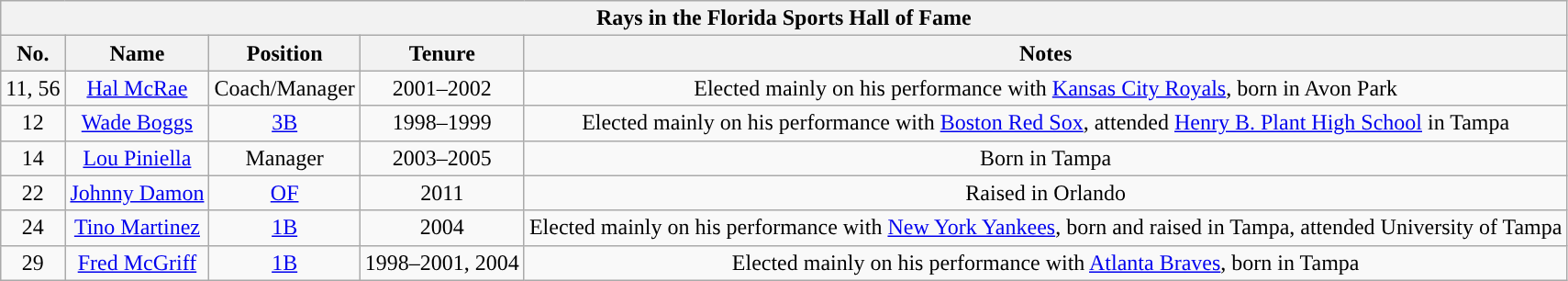<table class="wikitable" style="text-align:center">
<tr>
<th colspan="5"><strong>Rays in the Florida Sports Hall of Fame</strong></th>
</tr>
<tr>
<th>No.</th>
<th>Name</th>
<th>Position</th>
<th>Tenure</th>
<th>Notes</th>
</tr>
<tr>
<td>11, 56</td>
<td><a href='#'>Hal McRae</a></td>
<td>Coach/Manager</td>
<td>2001–2002</td>
<td>Elected  mainly on his performance with <a href='#'>Kansas City Royals</a>, born in Avon Park</td>
</tr>
<tr>
<td>12</td>
<td><a href='#'>Wade Boggs</a></td>
<td><a href='#'>3B</a></td>
<td>1998–1999</td>
<td>Elected mainly on his performance with <a href='#'>Boston Red Sox</a>, attended <a href='#'>Henry B. Plant High School</a> in Tampa</td>
</tr>
<tr>
<td>14</td>
<td><a href='#'>Lou Piniella</a></td>
<td>Manager</td>
<td>2003–2005</td>
<td>Born in Tampa</td>
</tr>
<tr>
<td>22</td>
<td><a href='#'>Johnny Damon</a></td>
<td><a href='#'>OF</a></td>
<td>2011</td>
<td>Raised in Orlando</td>
</tr>
<tr>
<td>24</td>
<td><a href='#'>Tino Martinez</a></td>
<td><a href='#'>1B</a></td>
<td>2004</td>
<td>Elected mainly on his performance with <a href='#'>New York Yankees</a>, born and raised in Tampa, attended University of Tampa</td>
</tr>
<tr>
<td>29</td>
<td><a href='#'>Fred McGriff</a></td>
<td><a href='#'>1B</a></td>
<td>1998–2001, 2004</td>
<td>Elected mainly on his performance with <a href='#'>Atlanta Braves</a>, born in Tampa</td>
</tr>
</table>
